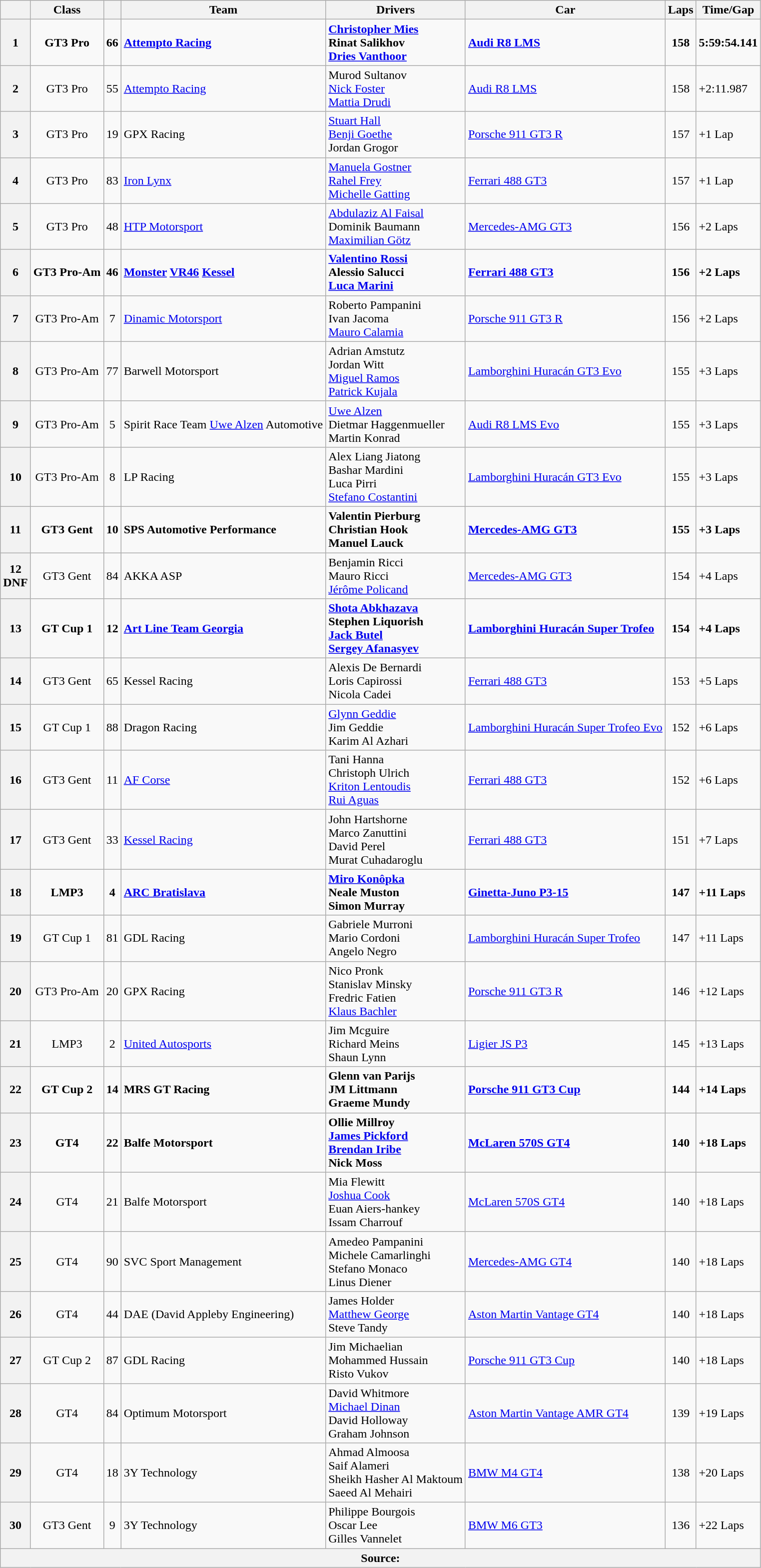<table class="wikitable" style="font-size: 100%;">
<tr>
<th></th>
<th>Class</th>
<th></th>
<th>Team</th>
<th>Drivers</th>
<th>Car</th>
<th>Laps</th>
<th>Time/Gap</th>
</tr>
<tr>
<th>1</th>
<td align="center"><strong>GT3 Pro</strong></td>
<td align="center"><strong>66</strong></td>
<td><strong> <a href='#'>Attempto Racing</a></strong></td>
<td><strong> <a href='#'>Christopher Mies</a><br> Rinat Salikhov<br> <a href='#'>Dries Vanthoor</a></strong></td>
<td><a href='#'><strong>Audi R8 LMS</strong></a></td>
<td align="center"><strong>158</strong></td>
<td><strong>5:59:54.141</strong></td>
</tr>
<tr>
<th>2</th>
<td align="center">GT3 Pro</td>
<td align="center">55</td>
<td> <a href='#'>Attempto Racing</a></td>
<td> Murod Sultanov<br> <a href='#'>Nick Foster</a><br> <a href='#'>Mattia Drudi</a></td>
<td><a href='#'>Audi R8 LMS</a></td>
<td align="center">158</td>
<td>+2:11.987</td>
</tr>
<tr>
<th>3</th>
<td align="center">GT3 Pro</td>
<td align="center">19</td>
<td> GPX Racing</td>
<td> <a href='#'>Stuart Hall</a><br> <a href='#'>Benji Goethe</a><br> Jordan Grogor</td>
<td><a href='#'>Porsche 911 GT3 R</a></td>
<td align="center">157</td>
<td>+1 Lap</td>
</tr>
<tr>
<th>4</th>
<td align="center">GT3 Pro</td>
<td align="center">83</td>
<td> <a href='#'>Iron Lynx</a></td>
<td> <a href='#'>Manuela Gostner</a><br> <a href='#'>Rahel Frey</a><br> <a href='#'>Michelle Gatting</a></td>
<td><a href='#'>Ferrari 488 GT3</a></td>
<td align="center">157</td>
<td>+1 Lap</td>
</tr>
<tr>
<th>5</th>
<td align="center">GT3 Pro</td>
<td align="center">48</td>
<td> <a href='#'>HTP Motorsport</a></td>
<td> <a href='#'>Abdulaziz Al Faisal</a><br> Dominik Baumann<br> <a href='#'>Maximilian Götz</a></td>
<td><a href='#'>Mercedes-AMG GT3</a></td>
<td align="center">156</td>
<td>+2 Laps</td>
</tr>
<tr>
<th>6</th>
<td align="center"><strong>GT3 Pro-Am</strong></td>
<td align="center"><strong>46</strong></td>
<td><strong> <a href='#'>Monster</a> <a href='#'>VR46</a> <a href='#'>Kessel</a></strong></td>
<td><strong> <a href='#'>Valentino Rossi</a><br> Alessio Salucci<br> <a href='#'>Luca Marini</a></strong></td>
<td><a href='#'><strong>Ferrari 488 GT3</strong></a></td>
<td align="center"><strong>156</strong></td>
<td><strong>+2 Laps</strong></td>
</tr>
<tr>
<th>7</th>
<td align="center">GT3 Pro-Am</td>
<td align="center">7</td>
<td> <a href='#'>Dinamic Motorsport</a></td>
<td> Roberto Pampanini<br> Ivan Jacoma<br> <a href='#'>Mauro Calamia</a></td>
<td><a href='#'>Porsche 911 GT3 R</a></td>
<td align="center">156</td>
<td>+2 Laps</td>
</tr>
<tr>
<th>8</th>
<td align="center">GT3 Pro-Am</td>
<td align="center">77</td>
<td> Barwell Motorsport</td>
<td> Adrian Amstutz<br> Jordan Witt<br> <a href='#'>Miguel Ramos</a><br> <a href='#'>Patrick Kujala</a></td>
<td><a href='#'>Lamborghini Huracán GT3 Evo</a></td>
<td align="center">155</td>
<td>+3 Laps</td>
</tr>
<tr>
<th>9</th>
<td align="center">GT3 Pro-Am</td>
<td align="center">5</td>
<td> Spirit Race Team <a href='#'>Uwe Alzen</a> Automotive</td>
<td> <a href='#'>Uwe Alzen</a><br> Dietmar Haggenmueller<br> Martin Konrad</td>
<td><a href='#'>Audi R8 LMS Evo</a></td>
<td align="center">155</td>
<td>+3 Laps</td>
</tr>
<tr>
<th>10</th>
<td align="center">GT3 Pro-Am</td>
<td align="center">8</td>
<td> LP Racing</td>
<td> Alex Liang Jiatong<br> Bashar Mardini<br> Luca Pirri<br> <a href='#'>Stefano Costantini</a></td>
<td><a href='#'>Lamborghini Huracán GT3 Evo</a></td>
<td align="center">155</td>
<td>+3 Laps</td>
</tr>
<tr>
<th>11</th>
<td align="center"><strong>GT3 Gent</strong></td>
<td align="center"><strong>10</strong></td>
<td><strong> SPS Automotive Performance</strong></td>
<td><strong> Valentin Pierburg<br> Christian Hook<br> Manuel Lauck</strong></td>
<td><a href='#'><strong>Mercedes-AMG GT3</strong></a></td>
<td align="center"><strong>155</strong></td>
<td><strong>+3 Laps</strong></td>
</tr>
<tr>
<th>12<br>DNF</th>
<td align="center">GT3 Gent</td>
<td align="center">84</td>
<td> AKKA ASP</td>
<td> Benjamin Ricci<br> Mauro Ricci<br> <a href='#'>Jérôme Policand</a></td>
<td><a href='#'>Mercedes-AMG GT3</a></td>
<td align="center">154</td>
<td>+4 Laps</td>
</tr>
<tr>
<th>13</th>
<td align="center"><strong>GT Cup 1</strong></td>
<td align="center"><strong>12</strong></td>
<td><strong> <a href='#'>Art Line Team Georgia</a></strong></td>
<td><strong> <a href='#'>Shota Abkhazava</a><br> Stephen Liquorish<br> <a href='#'>Jack Butel</a><br> <a href='#'>Sergey Afanasyev</a></strong></td>
<td><a href='#'><strong>Lamborghini Huracán Super Trofeo</strong></a></td>
<td align="center"><strong>154</strong></td>
<td><strong>+4 Laps</strong></td>
</tr>
<tr>
<th>14</th>
<td align="center">GT3 Gent</td>
<td align="center">65</td>
<td> Kessel Racing</td>
<td> Alexis De Bernardi<br> Loris Capirossi<br> Nicola Cadei</td>
<td><a href='#'>Ferrari 488 GT3</a></td>
<td align="center">153</td>
<td>+5 Laps</td>
</tr>
<tr>
<th>15</th>
<td align="center">GT Cup 1</td>
<td align="center">88</td>
<td> Dragon Racing</td>
<td> <a href='#'>Glynn Geddie</a><br> Jim Geddie<br> Karim Al Azhari</td>
<td><a href='#'>Lamborghini Huracán Super Trofeo Evo</a></td>
<td align="center">152</td>
<td>+6 Laps</td>
</tr>
<tr>
<th>16</th>
<td align="center">GT3 Gent</td>
<td align="center">11</td>
<td> <a href='#'>AF Corse</a></td>
<td> Tani Hanna<br> Christoph Ulrich<br> <a href='#'>Kriton Lentoudis</a><br> <a href='#'>Rui Aguas</a></td>
<td><a href='#'>Ferrari 488 GT3</a></td>
<td align="center">152</td>
<td>+6 Laps</td>
</tr>
<tr>
<th>17</th>
<td align="center">GT3 Gent</td>
<td align="center">33</td>
<td> <a href='#'>Kessel Racing</a></td>
<td> John Hartshorne<br> Marco Zanuttini<br> David Perel<br> Murat Cuhadaroglu</td>
<td><a href='#'>Ferrari 488 GT3</a></td>
<td align="center">151</td>
<td>+7 Laps</td>
</tr>
<tr>
<th>18</th>
<td align="center"><strong>LMP3</strong></td>
<td align="center"><strong>4</strong></td>
<td><strong> <a href='#'>ARC Bratislava</a></strong></td>
<td><strong> <a href='#'>Miro Konôpka</a><br> Neale Muston<br> Simon Murray</strong></td>
<td><strong><a href='#'>Ginetta-Juno P3-15</a></strong></td>
<td align="center"><strong>147</strong></td>
<td><strong>+11 Laps</strong></td>
</tr>
<tr>
<th>19</th>
<td align="center">GT Cup 1</td>
<td align="center">81</td>
<td> GDL Racing</td>
<td> Gabriele Murroni<br> Mario Cordoni<br> Angelo Negro</td>
<td><a href='#'>Lamborghini Huracán Super Trofeo</a></td>
<td align="center">147</td>
<td>+11 Laps</td>
</tr>
<tr>
<th>20</th>
<td align="center">GT3 Pro-Am</td>
<td align="center">20</td>
<td> GPX Racing</td>
<td> Nico Pronk<br> Stanislav Minsky<br> Fredric Fatien<br> <a href='#'>Klaus Bachler</a></td>
<td><a href='#'>Porsche 911 GT3 R</a></td>
<td align="center">146</td>
<td>+12 Laps</td>
</tr>
<tr>
<th>21</th>
<td align="center">LMP3</td>
<td align="center">2</td>
<td> <a href='#'>United Autosports</a></td>
<td> Jim Mcguire<br> Richard Meins<br> Shaun Lynn</td>
<td><a href='#'>Ligier JS P3</a></td>
<td align="center">145</td>
<td>+13 Laps</td>
</tr>
<tr>
<th>22</th>
<td align="center"><strong>GT Cup 2</strong></td>
<td align="center"><strong>14</strong></td>
<td><strong> MRS GT Racing</strong></td>
<td><strong> Glenn van Parijs<br> JM Littmann<br> Graeme Mundy</strong></td>
<td><a href='#'><strong>Porsche 911 GT3 Cup</strong></a></td>
<td align="center"><strong>144</strong></td>
<td><strong>+14 Laps</strong></td>
</tr>
<tr>
<th>23</th>
<td align="center"><strong>GT4</strong></td>
<td align="center"><strong>22</strong></td>
<td><strong> Balfe Motorsport</strong></td>
<td><strong> Ollie Millroy<br> <a href='#'>James Pickford</a><br> <a href='#'>Brendan Iribe</a><br> Nick Moss</strong></td>
<td><a href='#'><strong>McLaren 570S GT4</strong></a></td>
<td align="center"><strong>140</strong></td>
<td><strong>+18 Laps</strong></td>
</tr>
<tr>
<th>24</th>
<td align="center">GT4</td>
<td align="center">21</td>
<td> Balfe Motorsport</td>
<td> Mia Flewitt <br> <a href='#'>Joshua Cook</a><br> Euan Aiers-hankey<br> Issam Charrouf</td>
<td><a href='#'>McLaren 570S GT4</a></td>
<td align="center">140</td>
<td>+18 Laps</td>
</tr>
<tr>
<th>25</th>
<td align="center">GT4</td>
<td align="center">90</td>
<td> SVC Sport Management</td>
<td> Amedeo Pampanini<br> Michele Camarlinghi<br> Stefano Monaco<br> Linus Diener</td>
<td><a href='#'>Mercedes-AMG GT4</a></td>
<td align="center">140</td>
<td>+18 Laps</td>
</tr>
<tr>
<th>26</th>
<td align="center">GT4</td>
<td align="center">44</td>
<td> DAE (David Appleby Engineering)</td>
<td> James Holder<br> <a href='#'>Matthew George</a><br> Steve Tandy</td>
<td><a href='#'>Aston Martin Vantage GT4</a></td>
<td align="center">140</td>
<td>+18 Laps</td>
</tr>
<tr>
<th>27</th>
<td align="center">GT Cup 2</td>
<td align="center">87</td>
<td> GDL Racing</td>
<td> Jim Michaelian<br> Mohammed Hussain<br> Risto Vukov</td>
<td><a href='#'>Porsche 911 GT3 Cup</a></td>
<td align="center">140</td>
<td>+18 Laps</td>
</tr>
<tr>
<th>28</th>
<td align="center">GT4</td>
<td align="center">84</td>
<td> Optimum Motorsport</td>
<td> David Whitmore<br> <a href='#'>Michael Dinan</a><br> David Holloway<br> Graham Johnson</td>
<td><a href='#'>Aston Martin Vantage AMR GT4</a></td>
<td align="center">139</td>
<td>+19 Laps</td>
</tr>
<tr>
<th>29</th>
<td align="center">GT4</td>
<td align="center">18</td>
<td> 3Y Technology</td>
<td> Ahmad Almoosa<br> Saif Alameri<br> Sheikh Hasher Al Maktoum<br> Saeed Al Mehairi</td>
<td><a href='#'>BMW M4 GT4</a></td>
<td align="center">138</td>
<td>+20 Laps</td>
</tr>
<tr>
<th>30</th>
<td align="center">GT3 Gent</td>
<td align="center">9</td>
<td> 3Y Technology</td>
<td> Philippe Bourgois<br> Oscar Lee<br> Gilles Vannelet</td>
<td><a href='#'>BMW M6 GT3</a></td>
<td align="center">136</td>
<td>+22 Laps</td>
</tr>
<tr>
<th colspan="8">Source:</th>
</tr>
</table>
